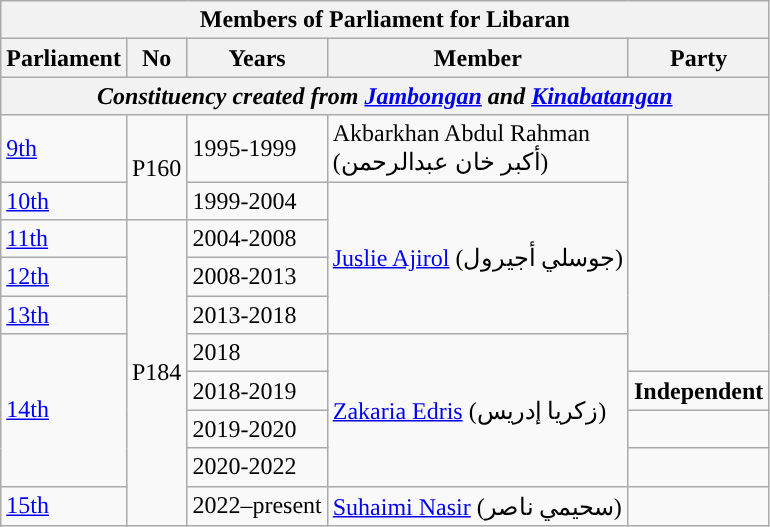<table class=wikitable>
<tr>
<th colspan="5">Members of Parliament for Libaran</th>
</tr>
<tr>
<th>Parliament</th>
<th>No</th>
<th>Years</th>
<th>Member</th>
<th>Party</th>
</tr>
<tr>
<th colspan="5" align="center"><em>Constituency created from <a href='#'>Jambongan</a> and <a href='#'>Kinabatangan</a></em></th>
</tr>
<tr>
<td><a href='#'>9th</a></td>
<td rowspan="2">P160</td>
<td>1995-1999</td>
<td>Akbarkhan Abdul Rahman <br> (أكبر خان عبدالرحمن)</td>
<td rowspan="6"></td>
</tr>
<tr>
<td><a href='#'>10th</a></td>
<td>1999-2004</td>
<td rowspan=4><a href='#'>Juslie Ajirol</a> (جوسلي أجيرول)</td>
</tr>
<tr>
<td><a href='#'>11th</a></td>
<td rowspan="8">P184</td>
<td>2004-2008</td>
</tr>
<tr>
<td><a href='#'>12th</a></td>
<td>2008-2013</td>
</tr>
<tr>
<td><a href='#'>13th</a></td>
<td>2013-2018</td>
</tr>
<tr>
<td rowspan="4"><a href='#'>14th</a></td>
<td>2018</td>
<td rowspan="4"><a href='#'>Zakaria Edris</a> (زكريا إدريس)</td>
</tr>
<tr>
<td>2018-2019</td>
<td><strong>Independent</strong></td>
</tr>
<tr>
<td>2019-2020</td>
<td></td>
</tr>
<tr>
<td>2020-2022</td>
<td></td>
</tr>
<tr>
<td><a href='#'>15th</a></td>
<td>2022–present</td>
<td><a href='#'>Suhaimi Nasir</a>  (سحيمي ناصر)</td>
<td></td>
</tr>
</table>
